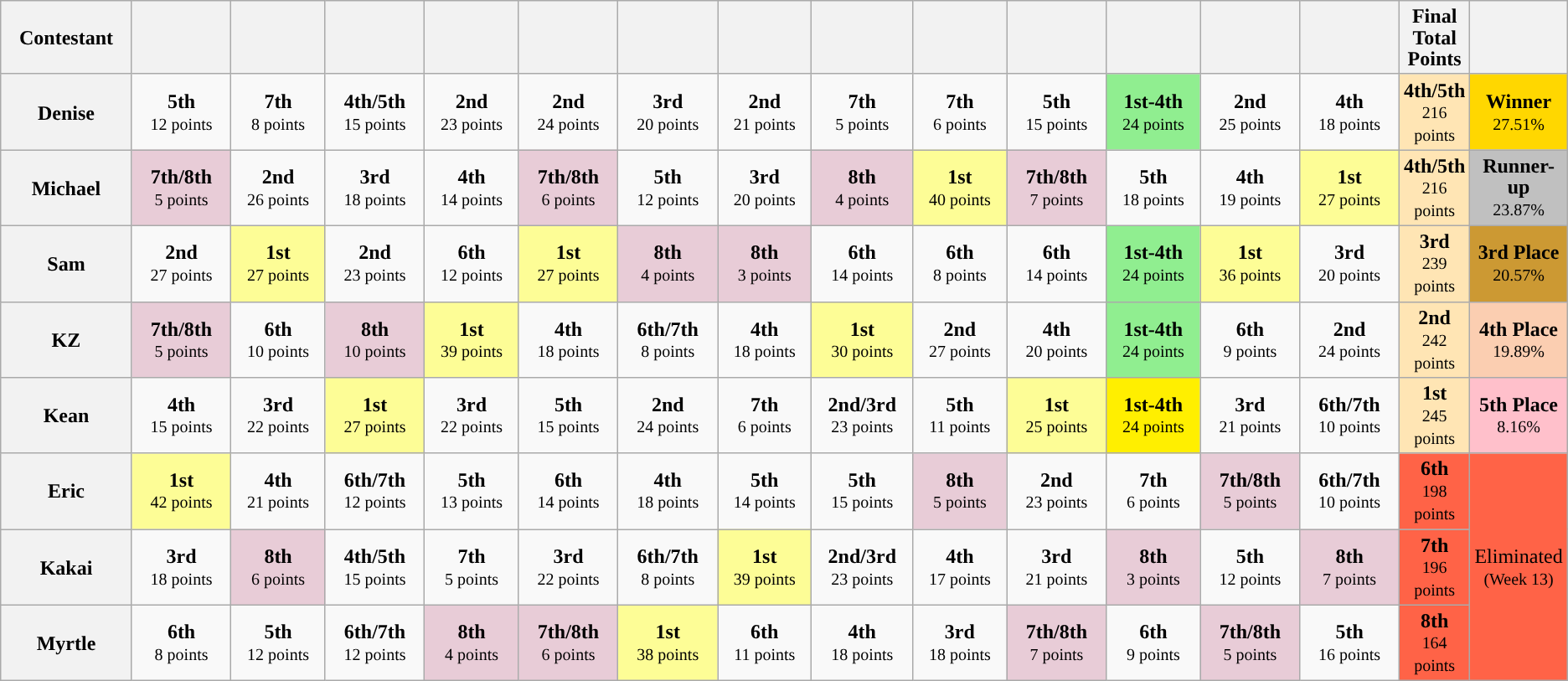<table class="wikitable" style="text-align:center; line-height:17px; width:auto;">
<tr>
<th scope="col" width="09%">Contestant</th>
<th scope="col" width="07%"><a href='#'></a></th>
<th scope="col" width="07%"><a href='#'></a></th>
<th scope="col" width="07%"><a href='#'></a></th>
<th scope="col" width="07%"><a href='#'></a></th>
<th scope="col" width="07%"><a href='#'></a></th>
<th scope="col" width="07%"><a href='#'></a></th>
<th scope="col" width="07%"><a href='#'></a></th>
<th scope="col" width="07%"><a href='#'></a></th>
<th scope="col" width="07%"><a href='#'></a></th>
<th scope="col" width="07%"><a href='#'></a></th>
<th scope="col" width="07%"><a href='#'></a></th>
<th scope="col" width="07%"><a href='#'></a></th>
<th scope="col" width="07%"><a href='#'></a></th>
<th scope="col" width="07%">Final Total Points</th>
<th scope="col" width="07%"><a href='#'></a></th>
</tr>
<tr>
<th>Denise</th>
<td><strong>5th</strong> <br><small>12 points</small></td>
<td><strong>7th</strong> <br><small>8 points</small></td>
<td><strong>4th/5th</strong> <br><small>15 points</small></td>
<td><strong>2nd</strong> <br><small>23 points</small></td>
<td><strong>2nd</strong> <br><small>24 points</small></td>
<td><strong>3rd</strong> <br><small>20 points</small></td>
<td><strong>2nd</strong> <br><small>21 points</small></td>
<td><strong>7th</strong> <br><small>5 points</small></td>
<td><strong>7th</strong> <br><small>6 points</small></td>
<td><strong>5th</strong> <br><small>15 points</small></td>
<td style="background:#90EE90"><strong>1st-4th</strong> <br><small>24 points</small></td>
<td><strong>2nd</strong> <br><small>25 points</small></td>
<td><strong>4th</strong> <br><small>18 points</small></td>
<td style="background:#FFE5B4;"><strong>4th/5th</strong> <br><small>216 points</small></td>
<td style="background:gold;"><strong>Winner</strong> <br><small>27.51%</small></td>
</tr>
<tr>
<th>Michael</th>
<td style="background:#E8CCD7;"><strong>7th/8th</strong> <br><small>5 points</small></td>
<td><strong>2nd</strong> <br><small>26 points</small></td>
<td><strong>3rd</strong> <br><small>18 points</small></td>
<td><strong>4th</strong> <br><small>14 points</small></td>
<td style="background:#E8CCD7;"><strong>7th/8th</strong> <br><small>6 points</small></td>
<td><strong>5th</strong> <br><small>12 points</small></td>
<td><strong>3rd</strong> <br><small>20 points</small></td>
<td style="background:#E8CCD7;"><strong>8th</strong> <br><small>4 points</small></td>
<td style="background:#FDFD96;"><strong>1st</strong><br><small>40 points</small></td>
<td style="background:#E8CCD7;"><strong>7th/8th</strong> <br><small>7 points</small></td>
<td><strong>5th</strong> <br><small>18 points</small></td>
<td><strong>4th</strong> <br><small>19 points</small></td>
<td style="background:#FDFD96;"><strong>1st</strong> <br><small>27 points</small></td>
<td style="background:#FFE5B4;"><strong>4th/5th</strong> <br><small>216 points</small></td>
<td style="background:silver;"><strong>Runner-up</strong> <br><small>23.87%</small></td>
</tr>
<tr>
<th>Sam</th>
<td><strong>2nd</strong> <br><small>27 points</small></td>
<td style="background:#FDFD96;"><strong>1st</strong><br><small>27 points</small></td>
<td><strong>2nd</strong> <br><small>23 points</small></td>
<td><strong>6th</strong> <br><small>12 points</small></td>
<td style="background:#FDFD96;"><strong>1st</strong> <br><small>27 points</small></td>
<td style="background:#E8CCD7;"><strong>8th</strong><br><small>4 points</small></td>
<td style="background:#E8CCD7;"><strong>8th</strong><br><small>3 points</small></td>
<td><strong>6th</strong> <br><small>14 points</small></td>
<td><strong>6th</strong> <br><small>8 points</small></td>
<td><strong>6th</strong> <br><small>14 points</small></td>
<td style="background:#90EE90"><strong>1st-4th</strong> <br><small>24 points</small></td>
<td style="background:#FDFD96;"><strong>1st</strong> <br><small>36 points</small></td>
<td><strong>3rd</strong> <br><small>20 points</small></td>
<td style="background:#FFE5B4;"><strong>3rd</strong> <br><small>239 points</small></td>
<td style="background:#c93;"><strong>3rd Place</strong> <br><small>20.57%</small></td>
</tr>
<tr>
<th>KZ</th>
<td style="background:#E8CCD7;"><strong>7th/8th</strong><br><small>5 points</small></td>
<td><strong>6th</strong><br><small>10 points</small></td>
<td style="background:#E8CCD7;"><strong>8th</strong><br><small>10 points</small></td>
<td style="background:#FDFD96;"><strong>1st</strong><br><small>39 points</small></td>
<td><strong>4th</strong><br><small>18 points</small></td>
<td><strong>6th/7th</strong><br><small>8 points</small></td>
<td><strong>4th</strong><br><small>18 points</small></td>
<td style="background:#FDFD96;"><strong>1st</strong><br><small>30 points</small></td>
<td><strong>2nd</strong><br><small>27 points</small></td>
<td><strong>4th</strong><br><small>20 points</small></td>
<td style="background:#90EE90"><strong>1st-4th</strong> <br><small>24 points</small></td>
<td><strong>6th</strong><br><small>9 points</small></td>
<td><strong>2nd</strong> <br><small>24 points</small></td>
<td style="background:#FFE5B4;"><strong>2nd</strong><br><small>242 points</small></td>
<td style="background:#FBCEB1;;"><strong>4th Place</strong> <br><small>19.89%</small></td>
</tr>
<tr>
<th>Kean</th>
<td><strong>4th</strong><br><small>15 points</small></td>
<td><strong>3rd</strong><br><small>22 points</small></td>
<td style="background:#FDFD96;"><strong>1st</strong><br><small>27 points</small></td>
<td><strong>3rd</strong> <br><small>22 points</small></td>
<td><strong>5th</strong> <br><small>15 points</small></td>
<td><strong>2nd</strong> <br><small>24 points</small></td>
<td><strong>7th</strong> <br><small>6 points</small></td>
<td><strong>2nd/3rd</strong> <br><small>23 points</small></td>
<td><strong>5th</strong> <br><small>11 points</small></td>
<td style="background:#FDFD96;"><strong>1st</strong> <br><small>25 points</small></td>
<td style="background:#FFEF00"><strong>1st-4th</strong><br><small>24 points</small></td>
<td><strong>3rd</strong> <br><small>21 points</small></td>
<td><strong>6th/7th</strong> <br><small>10 points</small></td>
<td style="background:#FFE5B4;"><strong>1st</strong> <br><small>245 points</small></td>
<td style="background:pink;"><strong>5th Place</strong> <br><small>8.16%</small></td>
</tr>
<tr>
<th>Eric</th>
<td style="background:#FDFD96;"><strong>1st</strong><br><small>42 points</small></td>
<td><strong>4th</strong><br><small>21 points</small></td>
<td><strong>6th/7th</strong><br><small>12 points</small></td>
<td><strong>5th</strong> <br><small>13 points</small></td>
<td><strong>6th</strong> <br><small>14 points</small></td>
<td><strong>4th</strong> <br><small>18 points</small></td>
<td><strong>5th</strong> <br><small>14 points</small></td>
<td><strong>5th</strong> <br><small>15 points</small></td>
<td style="background:#E8CCD7;"><strong>8th</strong><br><small>5 points</small></td>
<td><strong>2nd</strong><br><small>23 points</small></td>
<td><strong>7th</strong><br><small>6 points</small></td>
<td style="background:#E8CCD7;"><strong>7th/8th</strong><br><small>5 points</small></td>
<td><strong>6th/7th</strong><br><small>10 points</small></td>
<td style="background:tomato"><strong>6th</strong> <br><small>198 points</small></td>
<td rowspan="3" style="background:tomato">Eliminated<br><small>(Week 13)</small></td>
</tr>
<tr>
<th>Kakai</th>
<td><strong>3rd</strong> <br><small>18 points</small></td>
<td style="background:#E8CCD7;"><strong>8th</strong> <br><small>6 points</small></td>
<td><strong>4th/5th</strong> <br><small>15 points</small></td>
<td><strong>7th</strong> <br><small>5 points</small></td>
<td><strong>3rd</strong> <br><small>22 points</small></td>
<td><strong>6th/7th</strong> <br><small>8 points</small></td>
<td style="background:#FDFD96;"><strong>1st</strong> <br><small>39 points</small></td>
<td><strong>2nd/3rd</strong> <br><small>23 points</small></td>
<td><strong>4th</strong> <br><small>17 points</small></td>
<td><strong>3rd</strong> <br><small>21 points</small></td>
<td style="background:#E8CCD7;"><strong>8th</strong><br><small>3 points</small></td>
<td><strong>5th</strong><br><small>12 points</small></td>
<td style="background:#E8CCD7;"><strong>8th</strong> <br><small>7 points</small></td>
<td style="background:tomato"><strong>7th</strong> <br><small>196 points</small></td>
</tr>
<tr>
<th>Myrtle</th>
<td><strong>6th</strong><br><small>8 points</small></td>
<td><strong>5th</strong><br><small>12 points</small></td>
<td><strong>6th/7th</strong><br><small>12 points</small></td>
<td style="background:#E8CCD7;"><strong>8th</strong><br><small>4 points</small></td>
<td style="background:#E8CCD7;"><strong>7th/8th</strong><br><small>6 points</small></td>
<td style="background:#FDFD96;"><strong>1st</strong><br><small>38 points</small></td>
<td><strong>6th</strong> <br><small>11 points</small></td>
<td><strong>4th</strong> <br><small>18 points</small></td>
<td><strong>3rd</strong> <br><small>18 points</small></td>
<td style="background:#E8CCD7;"><strong>7th/8th</strong><br><small>7 points</small></td>
<td><strong>6th</strong> <br><small>9 points</small></td>
<td style="background:#E8CCD7;"><strong>7th/8th</strong><br><small>5 points</small></td>
<td><strong>5th</strong> <br><small>16 points</small></td>
<td style="background:tomato"><strong>8th</strong> <br><small>164 points</small></td>
</tr>
</table>
